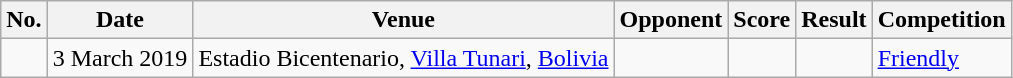<table class="wikitable">
<tr>
<th>No.</th>
<th>Date</th>
<th>Venue</th>
<th>Opponent</th>
<th>Score</th>
<th>Result</th>
<th>Competition</th>
</tr>
<tr>
<td></td>
<td>3 March 2019</td>
<td>Estadio Bicentenario, <a href='#'>Villa Tunari</a>, <a href='#'>Bolivia</a></td>
<td></td>
<td></td>
<td></td>
<td><a href='#'>Friendly</a></td>
</tr>
</table>
